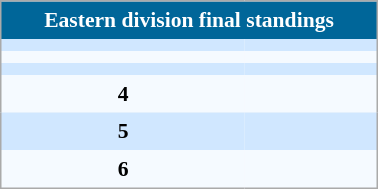<table align=center cellpadding="4" cellspacing="0" style="background: #f9f9f9; border: 1px #aaa solid; border-collapse: collapse; font-size: 90%;" width=20%>
<tr align=center bgcolor=#006699 style="color:white;">
<th width=100% colspan=2>Eastern division final standings</th>
</tr>
<tr align=center bgcolor=#D0E7FF>
<td></td>
<td align=left></td>
</tr>
<tr align=center bgcolor=#F5FAFF>
<td></td>
<td align=left></td>
</tr>
<tr align=center bgcolor=#D0E7FF>
<td></td>
<td align=left></td>
</tr>
<tr align=center bgcolor=#F5FAFF>
<td><strong>4</strong></td>
<td align=left></td>
</tr>
<tr align=center bgcolor=#D0E7FF>
<td><strong>5</strong></td>
<td align=left></td>
</tr>
<tr align=center bgcolor=#F5FAFF>
<td><strong>6</strong></td>
<td align=left></td>
</tr>
</table>
